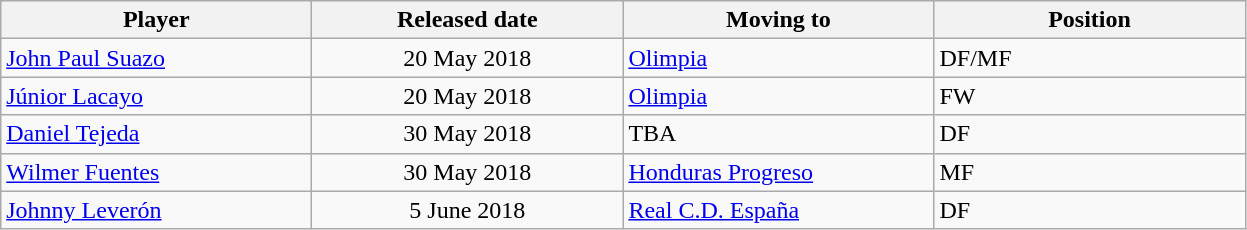<table class="wikitable">
<tr>
<th width="200">Player</th>
<th width="200">Released date</th>
<th width="200">Moving to</th>
<th width="200">Position</th>
</tr>
<tr>
<td> <a href='#'>John Paul Suazo</a></td>
<td align="center">20 May 2018</td>
<td> <a href='#'>Olimpia</a></td>
<td>DF/MF</td>
</tr>
<tr>
<td> <a href='#'>Júnior Lacayo</a></td>
<td align="center">20 May 2018</td>
<td> <a href='#'>Olimpia</a></td>
<td>FW</td>
</tr>
<tr>
<td> <a href='#'>Daniel Tejeda</a></td>
<td align="center">30 May 2018</td>
<td>TBA</td>
<td>DF</td>
</tr>
<tr>
<td> <a href='#'>Wilmer Fuentes</a></td>
<td align="center">30 May 2018</td>
<td> <a href='#'>Honduras Progreso</a></td>
<td>MF</td>
</tr>
<tr>
<td> <a href='#'>Johnny Leverón</a></td>
<td align="center">5 June 2018</td>
<td> <a href='#'>Real C.D. España</a></td>
<td>DF</td>
</tr>
</table>
